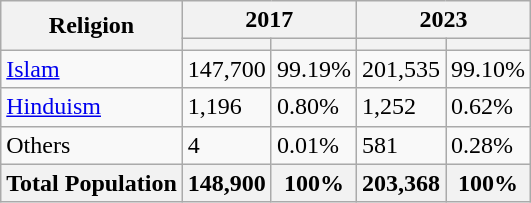<table class="wikitable sortable">
<tr>
<th rowspan="2">Religion</th>
<th colspan="2">2017</th>
<th colspan="2">2023</th>
</tr>
<tr>
<th></th>
<th></th>
<th></th>
<th></th>
</tr>
<tr>
<td><a href='#'>Islam</a> </td>
<td>147,700</td>
<td>99.19%</td>
<td>201,535</td>
<td>99.10%</td>
</tr>
<tr>
<td><a href='#'>Hinduism</a> </td>
<td>1,196</td>
<td>0.80%</td>
<td>1,252</td>
<td>0.62%</td>
</tr>
<tr>
<td>Others</td>
<td>4</td>
<td>0.01%</td>
<td>581</td>
<td>0.28%</td>
</tr>
<tr>
<th>Total Population</th>
<th>148,900</th>
<th>100%</th>
<th>203,368</th>
<th>100%</th>
</tr>
</table>
